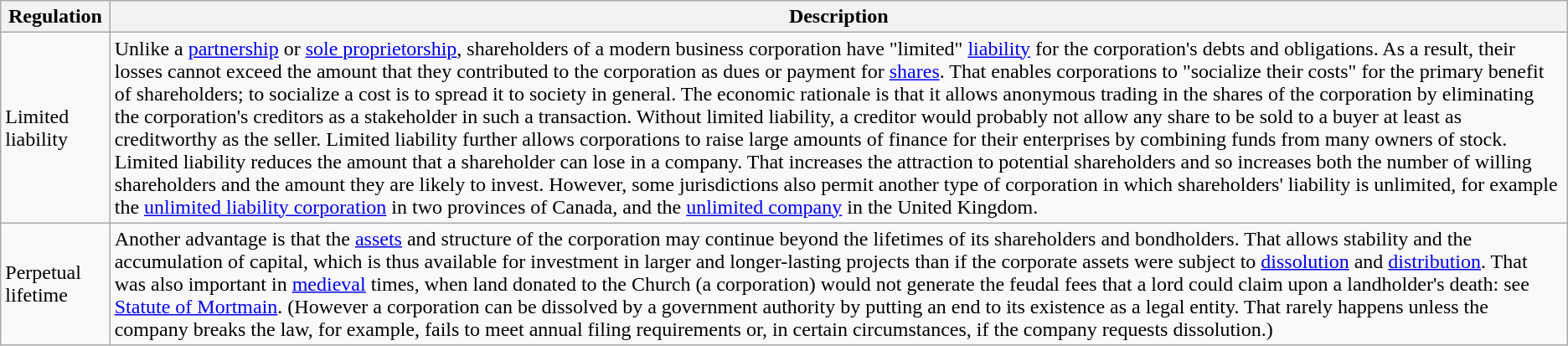<table class="wikitable">
<tr>
<th>Regulation</th>
<th>Description</th>
</tr>
<tr>
<td>Limited liability</td>
<td>Unlike a <a href='#'>partnership</a> or <a href='#'>sole proprietorship</a>, shareholders of a modern business corporation have "limited" <a href='#'>liability</a> for the corporation's debts and obligations. As a result, their losses cannot exceed the amount that they contributed to the corporation as dues or payment for <a href='#'>shares</a>. That enables corporations to "socialize their costs" for the primary benefit of shareholders; to socialize a cost is to spread it to society in general. The economic rationale is that it allows anonymous trading in the shares of the corporation by eliminating the corporation's creditors as a stakeholder in such a transaction. Without limited liability, a creditor would probably not allow any share to be sold to a buyer at least as creditworthy as the seller. Limited liability further allows corporations to raise large amounts of finance for their enterprises by combining funds from many owners of stock. Limited liability reduces the amount that a shareholder can lose in a company. That increases the attraction to potential shareholders and so increases both the number of willing shareholders and the amount they are likely to invest. However, some jurisdictions also permit another type of corporation in which shareholders' liability is unlimited, for example the <a href='#'>unlimited liability corporation</a> in two provinces of Canada, and the <a href='#'>unlimited company</a> in the United Kingdom.</td>
</tr>
<tr>
<td>Perpetual lifetime</td>
<td>Another advantage is that the <a href='#'>assets</a> and structure of the corporation may continue beyond the lifetimes of its shareholders and bondholders. That allows stability and the accumulation of capital, which is thus available for investment in larger and longer-lasting projects than if the corporate assets were subject to <a href='#'>dissolution</a> and <a href='#'>distribution</a>. That was also important in <a href='#'>medieval</a> times, when land donated to the Church (a corporation) would not generate the feudal fees that a lord could claim upon a landholder's death: see <a href='#'>Statute of Mortmain</a>. (However a corporation can be dissolved by a government authority by putting an end to its existence as a legal entity. That rarely happens unless the company breaks the law, for example, fails to meet annual filing requirements or, in certain circumstances, if the company requests dissolution.)</td>
</tr>
</table>
